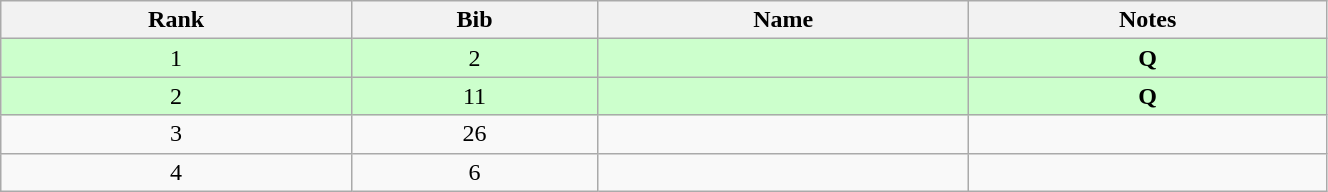<table class="wikitable" style="text-align:center;" width=70%>
<tr>
<th>Rank</th>
<th>Bib</th>
<th>Name</th>
<th>Notes</th>
</tr>
<tr bgcolor="#ccffcc">
<td>1</td>
<td>2</td>
<td align=left></td>
<td><strong>Q</strong></td>
</tr>
<tr bgcolor="#ccffcc">
<td>2</td>
<td>11</td>
<td align=left></td>
<td><strong>Q</strong></td>
</tr>
<tr>
<td>3</td>
<td>26</td>
<td align=left></td>
<td></td>
</tr>
<tr>
<td>4</td>
<td>6</td>
<td align=left></td>
<td></td>
</tr>
</table>
